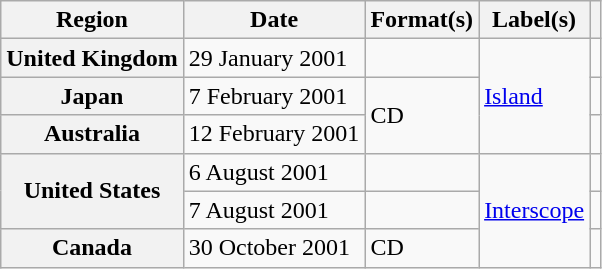<table class="wikitable plainrowheaders">
<tr>
<th scope="col">Region</th>
<th scope="col">Date</th>
<th scope="col">Format(s)</th>
<th scope="col">Label(s)</th>
<th scope="col"></th>
</tr>
<tr>
<th scope="row">United Kingdom</th>
<td>29 January 2001</td>
<td></td>
<td rowspan="3"><a href='#'>Island</a></td>
<td align="center"></td>
</tr>
<tr>
<th scope="row">Japan</th>
<td>7 February 2001</td>
<td rowspan="2">CD</td>
<td align="center"></td>
</tr>
<tr>
<th scope="row">Australia</th>
<td>12 February 2001</td>
<td align="center"></td>
</tr>
<tr>
<th scope="row" rowspan="2">United States</th>
<td>6 August 2001</td>
<td></td>
<td rowspan="3"><a href='#'>Interscope</a></td>
<td align="center"></td>
</tr>
<tr>
<td>7 August 2001</td>
<td></td>
<td align="center"></td>
</tr>
<tr>
<th scope="row">Canada</th>
<td>30 October 2001</td>
<td>CD</td>
<td align="center"></td>
</tr>
</table>
